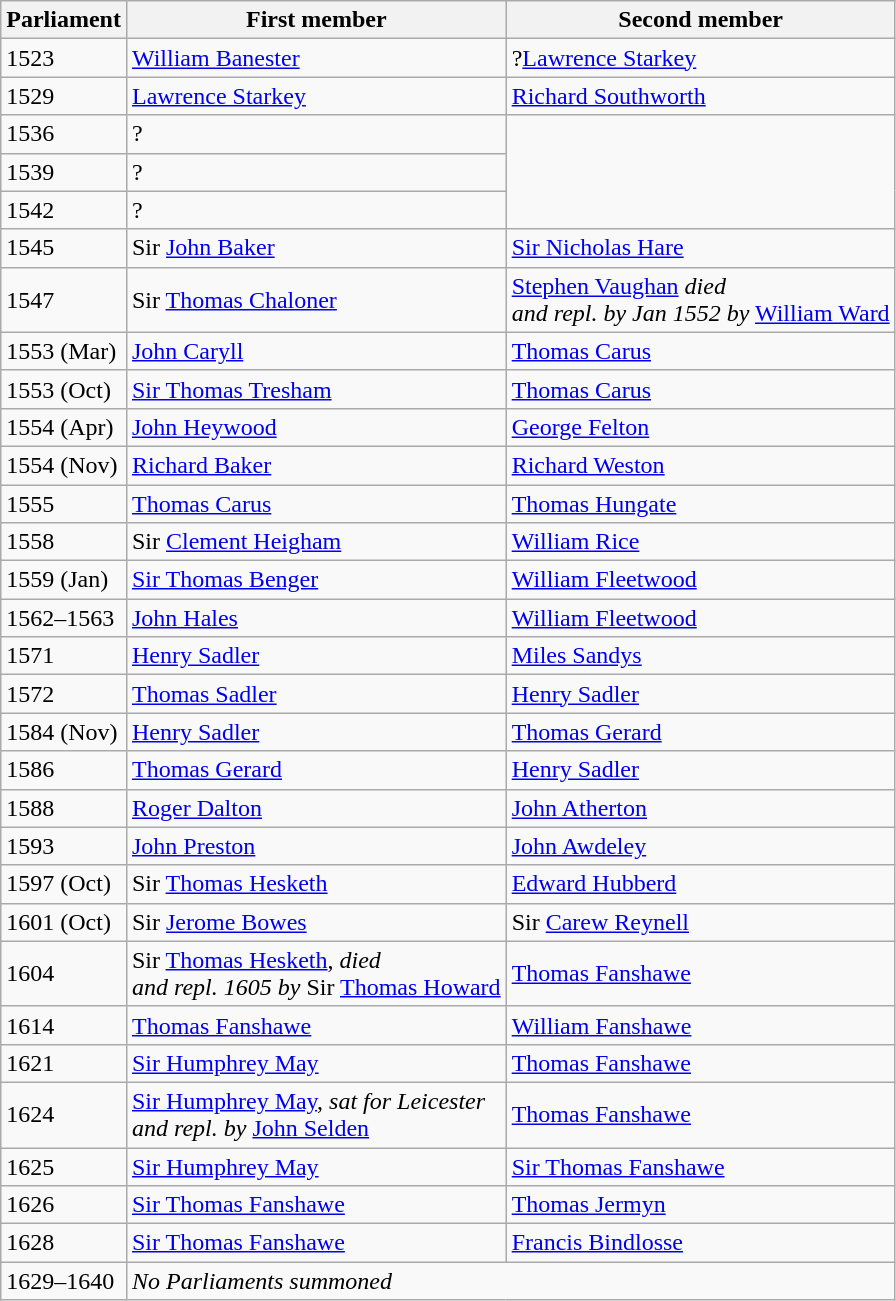<table class="wikitable">
<tr>
<th>Parliament</th>
<th>First member</th>
<th>Second member</th>
</tr>
<tr>
<td>1523</td>
<td><a href='#'>William Banester</a></td>
<td>?<a href='#'>Lawrence Starkey</a></td>
</tr>
<tr>
<td>1529</td>
<td><a href='#'>Lawrence Starkey</a></td>
<td><a href='#'>Richard Southworth</a></td>
</tr>
<tr>
<td>1536</td>
<td>?</td>
</tr>
<tr>
<td>1539</td>
<td>?</td>
</tr>
<tr>
<td>1542</td>
<td>?</td>
</tr>
<tr>
<td>1545</td>
<td>Sir <a href='#'>John Baker</a></td>
<td><a href='#'>Sir Nicholas Hare</a></td>
</tr>
<tr>
<td>1547</td>
<td>Sir <a href='#'>Thomas Chaloner</a></td>
<td><a href='#'>Stephen Vaughan</a> <em>died <br> and repl. by Jan 1552 by</em> <a href='#'>William Ward</a></td>
</tr>
<tr>
<td>1553 (Mar)</td>
<td><a href='#'>John Caryll</a></td>
<td><a href='#'>Thomas Carus</a></td>
</tr>
<tr>
<td>1553 (Oct)</td>
<td><a href='#'>Sir Thomas Tresham</a></td>
<td><a href='#'>Thomas Carus</a></td>
</tr>
<tr>
<td>1554 (Apr)</td>
<td><a href='#'>John Heywood</a></td>
<td><a href='#'>George Felton</a></td>
</tr>
<tr>
<td>1554 (Nov)</td>
<td><a href='#'>Richard Baker</a></td>
<td><a href='#'>Richard Weston</a></td>
</tr>
<tr>
<td>1555</td>
<td><a href='#'>Thomas Carus</a></td>
<td><a href='#'>Thomas Hungate</a></td>
</tr>
<tr>
<td>1558</td>
<td>Sir <a href='#'>Clement Heigham</a></td>
<td><a href='#'>William Rice</a></td>
</tr>
<tr>
<td>1559 (Jan)</td>
<td><a href='#'>Sir Thomas Benger</a></td>
<td><a href='#'>William Fleetwood</a></td>
</tr>
<tr>
<td>1562–1563</td>
<td><a href='#'>John Hales</a></td>
<td><a href='#'>William Fleetwood</a></td>
</tr>
<tr>
<td>1571</td>
<td><a href='#'>Henry Sadler</a></td>
<td><a href='#'>Miles Sandys</a></td>
</tr>
<tr>
<td>1572</td>
<td><a href='#'>Thomas Sadler</a></td>
<td><a href='#'>Henry Sadler</a></td>
</tr>
<tr>
<td>1584 (Nov)</td>
<td><a href='#'>Henry Sadler</a></td>
<td><a href='#'>Thomas Gerard</a></td>
</tr>
<tr>
<td>1586</td>
<td><a href='#'>Thomas Gerard</a></td>
<td><a href='#'>Henry Sadler</a></td>
</tr>
<tr>
<td>1588</td>
<td><a href='#'>Roger Dalton</a></td>
<td><a href='#'>John Atherton</a></td>
</tr>
<tr>
<td>1593</td>
<td><a href='#'>John Preston</a></td>
<td><a href='#'>John Awdeley</a></td>
</tr>
<tr>
<td>1597 (Oct)</td>
<td>Sir <a href='#'>Thomas Hesketh</a></td>
<td><a href='#'>Edward Hubberd</a></td>
</tr>
<tr>
<td>1601 (Oct)</td>
<td>Sir <a href='#'>Jerome Bowes</a></td>
<td>Sir <a href='#'>Carew Reynell</a>  </td>
</tr>
<tr>
<td>1604</td>
<td>Sir <a href='#'>Thomas Hesketh</a>, <em>died <br> and repl. 1605 by</em> Sir <a href='#'>Thomas Howard</a></td>
<td><a href='#'>Thomas Fanshawe</a></td>
</tr>
<tr>
<td>1614</td>
<td><a href='#'>Thomas Fanshawe</a></td>
<td><a href='#'>William Fanshawe</a></td>
</tr>
<tr>
<td>1621</td>
<td><a href='#'>Sir Humphrey May</a></td>
<td><a href='#'>Thomas Fanshawe</a></td>
</tr>
<tr>
<td>1624</td>
<td><a href='#'>Sir Humphrey May</a>, <em>sat for Leicester <br> and repl. by</em> <a href='#'>John Selden</a></td>
<td><a href='#'>Thomas Fanshawe</a></td>
</tr>
<tr>
<td>1625</td>
<td><a href='#'>Sir Humphrey May</a></td>
<td><a href='#'>Sir Thomas Fanshawe</a></td>
</tr>
<tr>
<td>1626</td>
<td><a href='#'>Sir Thomas Fanshawe</a></td>
<td><a href='#'>Thomas Jermyn</a></td>
</tr>
<tr>
<td>1628</td>
<td><a href='#'>Sir Thomas Fanshawe</a></td>
<td><a href='#'>Francis Bindlosse</a></td>
</tr>
<tr>
<td>1629–1640</td>
<td colspan = "2"><em>No Parliaments summoned</em></td>
</tr>
</table>
